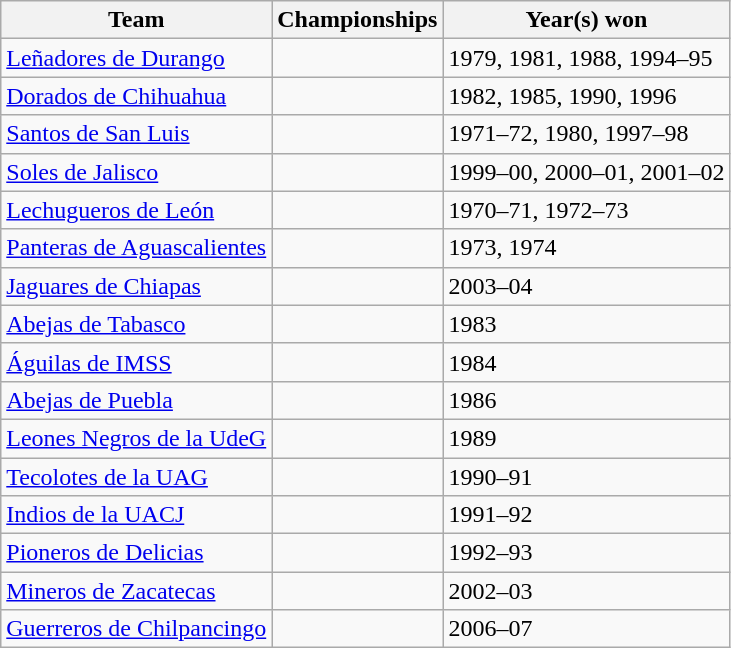<table class="sortable wikitable">
<tr>
<th>Team</th>
<th>Championships</th>
<th>Year(s) won</th>
</tr>
<tr>
<td><a href='#'>Leñadores de Durango</a></td>
<td></td>
<td>1979, 1981, 1988, 1994–95</td>
</tr>
<tr>
<td><a href='#'>Dorados de Chihuahua</a></td>
<td></td>
<td>1982, 1985, 1990, 1996</td>
</tr>
<tr>
<td><a href='#'>Santos de San Luis</a></td>
<td></td>
<td>1971–72, 1980, 1997–98</td>
</tr>
<tr>
<td><a href='#'>Soles de Jalisco</a></td>
<td></td>
<td>1999–00, 2000–01, 2001–02</td>
</tr>
<tr>
<td><a href='#'>Lechugueros de León</a></td>
<td></td>
<td>1970–71, 1972–73</td>
</tr>
<tr>
<td><a href='#'>Panteras de Aguascalientes</a></td>
<td></td>
<td>1973, 1974</td>
</tr>
<tr>
<td><a href='#'>Jaguares de Chiapas</a></td>
<td></td>
<td>2003–04</td>
</tr>
<tr>
<td><a href='#'>Abejas de Tabasco</a></td>
<td></td>
<td>1983</td>
</tr>
<tr>
<td><a href='#'>Águilas de IMSS</a></td>
<td></td>
<td>1984</td>
</tr>
<tr>
<td><a href='#'>Abejas de Puebla</a></td>
<td></td>
<td>1986</td>
</tr>
<tr>
<td><a href='#'>Leones Negros de la UdeG</a></td>
<td></td>
<td>1989</td>
</tr>
<tr>
<td><a href='#'>Tecolotes de la UAG</a></td>
<td></td>
<td>1990–91</td>
</tr>
<tr>
<td><a href='#'>Indios de la UACJ</a></td>
<td></td>
<td>1991–92</td>
</tr>
<tr>
<td><a href='#'>Pioneros de Delicias</a></td>
<td></td>
<td>1992–93</td>
</tr>
<tr>
<td><a href='#'>Mineros de Zacatecas</a></td>
<td></td>
<td>2002–03</td>
</tr>
<tr>
<td><a href='#'>Guerreros de Chilpancingo</a></td>
<td></td>
<td>2006–07</td>
</tr>
</table>
